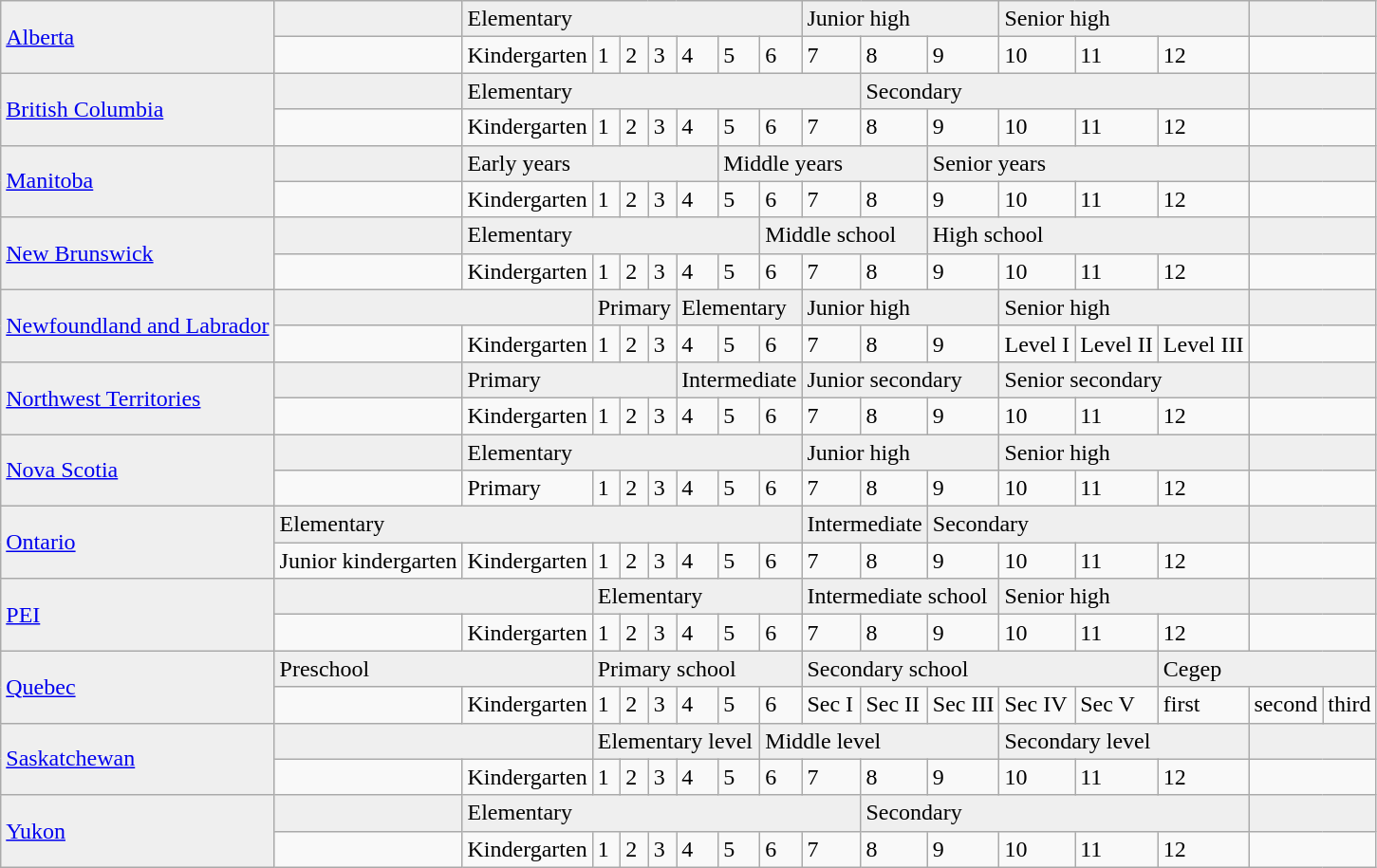<table class="wikitable">
<tr style="background: #efefef">
<td rowspan = "2"><a href='#'>Alberta</a></td>
<td> </td>
<td colspan = "7">Elementary</td>
<td colspan = "3">Junior high</td>
<td colspan = "3">Senior high</td>
<td colspan="2"></td>
</tr>
<tr>
<td colpos=2> </td>
<td>Kindergarten</td>
<td>1</td>
<td>2</td>
<td>3</td>
<td>4</td>
<td>5</td>
<td>6</td>
<td>7</td>
<td>8</td>
<td>9</td>
<td>10</td>
<td>11</td>
<td>12</td>
<td colspan="2"></td>
</tr>
<tr style="background: #efefef">
<td rowspan = "2"><a href='#'>British Columbia</a></td>
<td colspan = "1"> </td>
<td colspan = "8">Elementary</td>
<td colspan="5">Secondary</td>
<td colspan="2"></td>
</tr>
<tr>
<td colpos=2> </td>
<td>Kindergarten</td>
<td>1</td>
<td>2</td>
<td>3</td>
<td>4</td>
<td>5</td>
<td>6</td>
<td>7</td>
<td>8</td>
<td>9</td>
<td>10</td>
<td>11</td>
<td>12</td>
<td colspan="2"></td>
</tr>
<tr style="background: #efefef">
<td rowspan = "2"><a href='#'>Manitoba</a></td>
<td> </td>
<td colspan = "5">Early years</td>
<td colspan = "4">Middle years</td>
<td colspan = "4">Senior years</td>
<td colspan="2"></td>
</tr>
<tr>
<td colpos=2> </td>
<td>Kindergarten</td>
<td>1</td>
<td>2</td>
<td>3</td>
<td>4</td>
<td>5</td>
<td>6</td>
<td>7</td>
<td>8</td>
<td>9</td>
<td>10</td>
<td>11</td>
<td>12</td>
<td colspan="2"></td>
</tr>
<tr style="background: #efefef">
<td rowspan = "2"><a href='#'>New Brunswick</a></td>
<td> </td>
<td colspan = "6">Elementary</td>
<td colspan = "3">Middle school</td>
<td colspan = "4">High school</td>
<td colspan="2"></td>
</tr>
<tr>
<td colpos=2> </td>
<td>Kindergarten</td>
<td>1</td>
<td>2</td>
<td>3</td>
<td>4</td>
<td>5</td>
<td>6</td>
<td>7</td>
<td>8</td>
<td>9</td>
<td>10</td>
<td>11</td>
<td>12</td>
<td colspan="2"></td>
</tr>
<tr style="background: #efefef;">
<td rowspan = "2"><a href='#'>Newfoundland and Labrador</a></td>
<td colspan = "2"> </td>
<td colspan = "3">Primary</td>
<td colspan = "3">Elementary</td>
<td colspan = "3">Junior high</td>
<td colspan = "3">Senior high</td>
<td colspan="2"></td>
</tr>
<tr>
<td colpos=2> </td>
<td>Kindergarten</td>
<td>1</td>
<td>2</td>
<td>3</td>
<td>4</td>
<td>5</td>
<td>6</td>
<td>7</td>
<td>8</td>
<td>9</td>
<td nowrap="nowrap">Level I</td>
<td nowrap="nowrap">Level II</td>
<td nowrap="nowrap">Level III</td>
<td colspan="2"></td>
</tr>
<tr style="background: #efefef">
<td rowspan = "2"><a href='#'>Northwest Territories</a></td>
<td> </td>
<td colspan = "4">Primary</td>
<td colspan = "3">Intermediate</td>
<td colspan = "3">Junior secondary</td>
<td colspan = "3">Senior secondary</td>
<td colspan="2"></td>
</tr>
<tr>
<td colpos=2> </td>
<td>Kindergarten</td>
<td>1</td>
<td>2</td>
<td>3</td>
<td>4</td>
<td>5</td>
<td>6</td>
<td>7</td>
<td>8</td>
<td>9</td>
<td>10</td>
<td>11</td>
<td>12</td>
<td colspan="2"></td>
</tr>
<tr style="background: #efefef">
<td rowspan = "2"><a href='#'>Nova Scotia</a></td>
<td> </td>
<td colspan = "7">Elementary</td>
<td colspan = "3">Junior high</td>
<td colspan = "3">Senior high</td>
<td colspan="2"></td>
</tr>
<tr>
<td colpos=2> </td>
<td>Primary</td>
<td>1</td>
<td>2</td>
<td>3</td>
<td>4</td>
<td>5</td>
<td>6</td>
<td>7</td>
<td>8</td>
<td>9</td>
<td>10</td>
<td>11</td>
<td>12</td>
<td colspan="2"></td>
</tr>
<tr style="background: #efefef;">
<td rowspan = "2"><a href='#'>Ontario</a></td>
<td colspan = "8">Elementary</td>
<td colspan = "2">Intermediate</td>
<td colspan = "4">Secondary</td>
<td colspan="2"></td>
</tr>
<tr>
<td colpos=2>Junior kindergarten</td>
<td>Kindergarten</td>
<td>1</td>
<td>2</td>
<td>3</td>
<td>4</td>
<td>5</td>
<td>6</td>
<td>7</td>
<td>8</td>
<td>9</td>
<td>10</td>
<td>11</td>
<td>12</td>
<td colspan="2"></td>
</tr>
<tr style="background: #efefef">
<td rowspan = "2"><a href='#'>PEI</a></td>
<td colspan = "2"> </td>
<td colspan = "6">Elementary</td>
<td colspan = "3">Intermediate school</td>
<td colspan = "3">Senior high</td>
<td colspan="2"></td>
</tr>
<tr>
<td colpos=2> </td>
<td>Kindergarten</td>
<td>1</td>
<td>2</td>
<td>3</td>
<td>4</td>
<td>5</td>
<td>6</td>
<td>7</td>
<td>8</td>
<td>9</td>
<td>10</td>
<td>11</td>
<td>12</td>
<td colspan="2"></td>
</tr>
<tr style="background: #efefef;">
<td rowspan = "2"><a href='#'>Quebec</a></td>
<td colspan = "2">Preschool</td>
<td colspan = "6">Primary school</td>
<td colspan = "5">Secondary school</td>
<td colspan = "3">Cegep</td>
</tr>
<tr>
<td colpos=2></td>
<td>Kindergarten</td>
<td>1</td>
<td>2</td>
<td>3</td>
<td>4</td>
<td>5</td>
<td>6</td>
<td nowrap="nowrap">Sec I</td>
<td nowrap="nowrap">Sec II</td>
<td nowrap="nowrap">Sec III</td>
<td nowrap="nowrap">Sec IV</td>
<td nowrap="nowrap">Sec V</td>
<td>first</td>
<td>second</td>
<td>third</td>
</tr>
<tr style="background: #efefef">
<td rowspan = "2"><a href='#'>Saskatchewan</a></td>
<td colspan = "2"> </td>
<td colspan = "5">Elementary level</td>
<td colspan = "4">Middle level</td>
<td colspan = "3">Secondary level</td>
<td colspan="2"></td>
</tr>
<tr>
<td colpos=2> </td>
<td>Kindergarten</td>
<td>1</td>
<td>2</td>
<td>3</td>
<td>4</td>
<td>5</td>
<td>6</td>
<td>7</td>
<td>8</td>
<td>9</td>
<td>10</td>
<td>11</td>
<td>12</td>
<td colspan="2"></td>
</tr>
<tr style="background: #efefef">
<td rowspan = "2"><a href='#'>Yukon</a></td>
<td colspan = "1"> </td>
<td colspan = "8">Elementary</td>
<td colspan = "5">Secondary</td>
<td colspan="2"></td>
</tr>
<tr>
<td colpos=2> </td>
<td>Kindergarten</td>
<td>1</td>
<td>2</td>
<td>3</td>
<td>4</td>
<td>5</td>
<td>6</td>
<td>7</td>
<td>8</td>
<td>9</td>
<td>10</td>
<td>11</td>
<td>12</td>
<td colspan="2"></td>
</tr>
</table>
